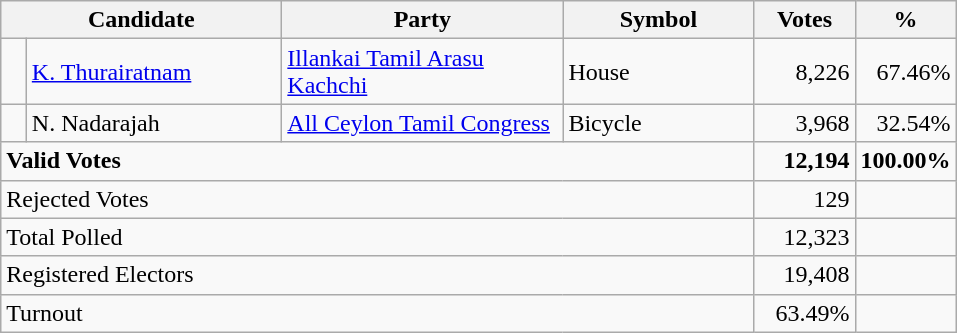<table class="wikitable" border="1" style="text-align:right;">
<tr>
<th align=left colspan=2 width="180">Candidate</th>
<th align=left width="180">Party</th>
<th align=left width="120">Symbol</th>
<th align=left width="60">Votes</th>
<th align=left width="60">%</th>
</tr>
<tr>
<td bgcolor=> </td>
<td align=left><a href='#'>K. Thurairatnam</a></td>
<td align=left><a href='#'>Illankai Tamil Arasu Kachchi</a></td>
<td align=left>House</td>
<td>8,226</td>
<td>67.46%</td>
</tr>
<tr>
<td bgcolor=> </td>
<td align=left>N. Nadarajah</td>
<td align=left><a href='#'>All Ceylon Tamil Congress</a></td>
<td align=left>Bicycle</td>
<td>3,968</td>
<td>32.54%</td>
</tr>
<tr>
<td align=left colspan=4><strong>Valid Votes</strong></td>
<td><strong>12,194</strong></td>
<td><strong>100.00%</strong></td>
</tr>
<tr>
<td align=left colspan=4>Rejected Votes</td>
<td>129</td>
<td></td>
</tr>
<tr>
<td align=left colspan=4>Total Polled</td>
<td>12,323</td>
<td></td>
</tr>
<tr>
<td align=left colspan=4>Registered Electors</td>
<td>19,408</td>
<td></td>
</tr>
<tr>
<td align=left colspan=4>Turnout</td>
<td>63.49%</td>
</tr>
</table>
